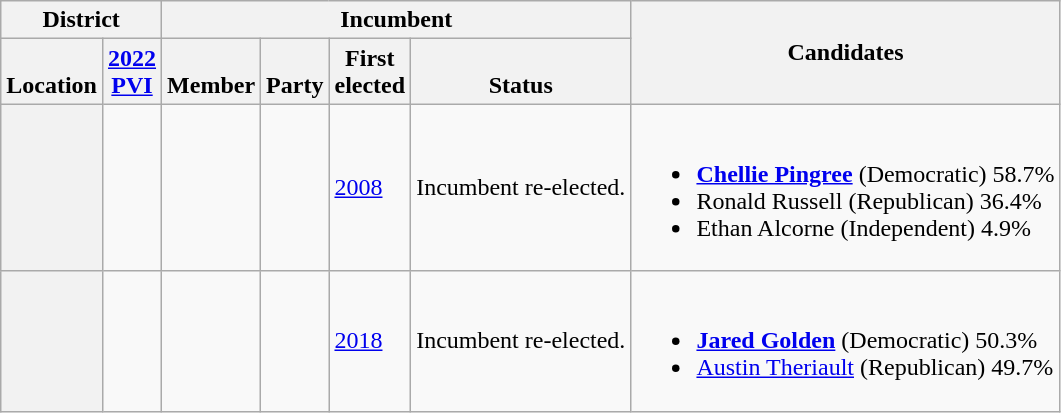<table class="wikitable sortable">
<tr>
<th colspan=2>District</th>
<th colspan=4>Incumbent</th>
<th rowspan=2 class="unsortable">Candidates</th>
</tr>
<tr valign=bottom>
<th>Location</th>
<th><a href='#'>2022<br>PVI</a></th>
<th>Member</th>
<th>Party</th>
<th>First<br>elected</th>
<th>Status</th>
</tr>
<tr>
<th></th>
<td></td>
<td></td>
<td></td>
<td><a href='#'>2008</a></td>
<td>Incumbent re-elected.</td>
<td nowrap><br><ul><li> <strong><a href='#'>Chellie Pingree</a></strong> (Democratic) 58.7%</li><li>Ronald Russell (Republican) 36.4%</li><li>Ethan Alcorne (Independent) 4.9%</li></ul></td>
</tr>
<tr>
<th></th>
<td></td>
<td></td>
<td></td>
<td><a href='#'>2018</a></td>
<td>Incumbent re-elected.</td>
<td nowrap><br><ul><li> <strong><a href='#'>Jared Golden</a></strong> (Democratic) 50.3%</li><li><a href='#'>Austin Theriault</a> (Republican) 49.7%</li></ul></td>
</tr>
</table>
